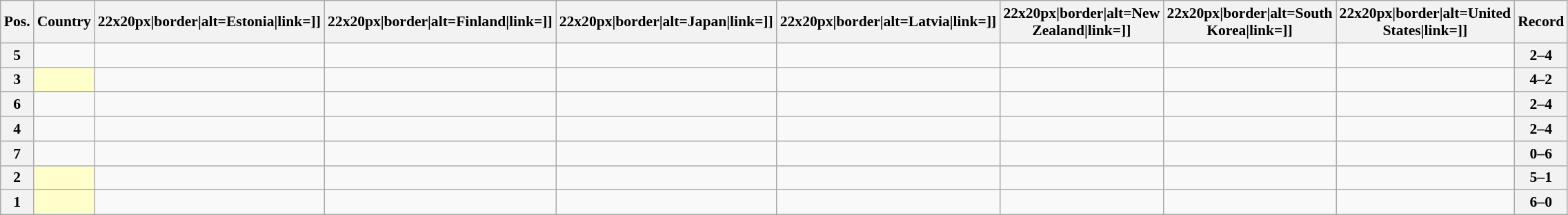<table class="wikitable sortable nowrap" style="text-align:center; font-size:0.9em;">
<tr>
<th>Pos.</th>
<th>Country</th>
<th [[Image:>22x20px|border|alt=Estonia|link=]]</th>
<th [[Image:>22x20px|border|alt=Finland|link=]]</th>
<th [[Image:>22x20px|border|alt=Japan|link=]]</th>
<th [[Image:>22x20px|border|alt=Latvia|link=]]</th>
<th [[Image:>22x20px|border|alt=New Zealand|link=]]</th>
<th [[Image:>22x20px|border|alt=South Korea|link=]]</th>
<th [[Image:>22x20px|border|alt=United States|link=]]</th>
<th>Record</th>
</tr>
<tr>
<th>5</th>
<td style="text-align:left;"></td>
<td> </td>
<td> </td>
<td> </td>
<td> </td>
<td> </td>
<td> </td>
<td> </td>
<th>2–4</th>
</tr>
<tr>
<th>3</th>
<td style="text-align:left; background:#ffffcc;"></td>
<td> </td>
<td> </td>
<td> </td>
<td> </td>
<td> </td>
<td> </td>
<td> </td>
<th>4–2</th>
</tr>
<tr>
<th>6</th>
<td style="text-align:left;"></td>
<td> </td>
<td> </td>
<td> </td>
<td> </td>
<td> </td>
<td> </td>
<td> </td>
<th>2–4</th>
</tr>
<tr>
<th>4</th>
<td style="text-align:left;"></td>
<td> </td>
<td> </td>
<td> </td>
<td> </td>
<td> </td>
<td> </td>
<td> </td>
<th>2–4</th>
</tr>
<tr>
<th>7</th>
<td style="text-align:left;"></td>
<td> </td>
<td> </td>
<td> </td>
<td> </td>
<td> </td>
<td> </td>
<td> </td>
<th>0–6</th>
</tr>
<tr>
<th>2</th>
<td style="text-align:left; background:#ffffcc;"></td>
<td> </td>
<td> </td>
<td> </td>
<td> </td>
<td> </td>
<td> </td>
<td> </td>
<th>5–1</th>
</tr>
<tr>
<th>1</th>
<td style="text-align:left; background:#ffffcc;"></td>
<td> </td>
<td> </td>
<td> </td>
<td> </td>
<td> </td>
<td> </td>
<td> </td>
<th>6–0</th>
</tr>
</table>
